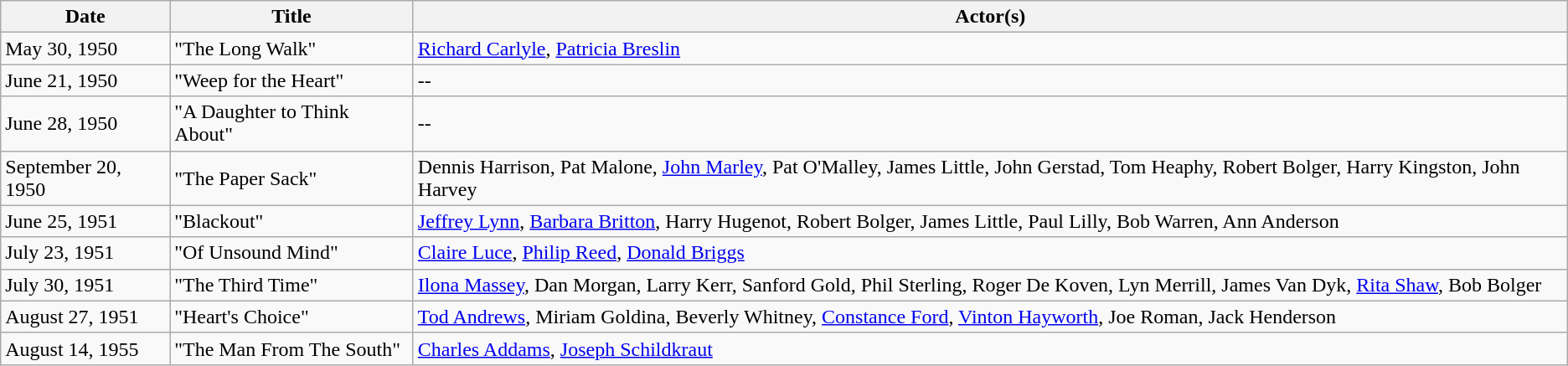<table class="wikitable">
<tr>
<th>Date</th>
<th>Title</th>
<th>Actor(s)</th>
</tr>
<tr>
<td>May 30, 1950</td>
<td>"The Long Walk"</td>
<td><a href='#'>Richard Carlyle</a>, <a href='#'>Patricia Breslin</a></td>
</tr>
<tr>
<td>June 21, 1950</td>
<td>"Weep for the Heart"</td>
<td>--</td>
</tr>
<tr>
<td>June 28, 1950</td>
<td>"A Daughter to Think About"</td>
<td>--</td>
</tr>
<tr>
<td>September 20, 1950</td>
<td>"The Paper Sack"</td>
<td>Dennis Harrison, Pat Malone, <a href='#'>John Marley</a>, Pat O'Malley, James Little, John Gerstad, Tom Heaphy, Robert Bolger, Harry Kingston, John Harvey</td>
</tr>
<tr>
<td>June 25, 1951</td>
<td>"Blackout"</td>
<td><a href='#'>Jeffrey Lynn</a>, <a href='#'>Barbara Britton</a>, Harry Hugenot, Robert Bolger, James Little, Paul Lilly, Bob Warren, Ann Anderson</td>
</tr>
<tr>
<td>July 23, 1951</td>
<td>"Of Unsound Mind"</td>
<td><a href='#'>Claire Luce</a>, <a href='#'>Philip Reed</a>, <a href='#'>Donald Briggs</a></td>
</tr>
<tr>
<td>July 30, 1951</td>
<td>"The Third Time"</td>
<td><a href='#'>Ilona Massey</a>, Dan Morgan, Larry Kerr, Sanford Gold, Phil Sterling, Roger De Koven, Lyn Merrill, James Van Dyk, <a href='#'>Rita Shaw</a>, Bob Bolger</td>
</tr>
<tr>
<td>August 27, 1951</td>
<td>"Heart's Choice"</td>
<td><a href='#'>Tod Andrews</a>, Miriam Goldina, Beverly Whitney, <a href='#'>Constance Ford</a>, <a href='#'>Vinton Hayworth</a>, Joe Roman, Jack Henderson</td>
</tr>
<tr>
<td>August 14, 1955</td>
<td>"The Man From The South"</td>
<td><a href='#'>Charles Addams</a>, <a href='#'>Joseph Schildkraut</a></td>
</tr>
</table>
